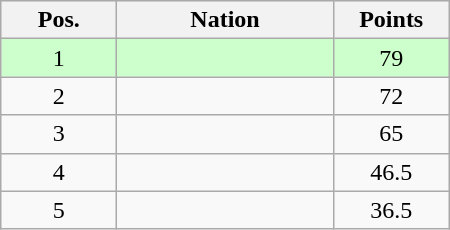<table class="wikitable gauche" cellspacing="1" style="width:300px;">
<tr style="background:#efefef; text-align:center;">
<th style="width:70px;">Pos.</th>
<th>Nation</th>
<th style="width:70px;">Points</th>
</tr>
<tr style="vertical-align:top; text-align:center; background:#ccffcc;">
<td>1</td>
<td style="text-align:left;"></td>
<td>79</td>
</tr>
<tr style="vertical-align:top; text-align:center;">
<td>2</td>
<td style="text-align:left;"></td>
<td>72</td>
</tr>
<tr style="vertical-align:top; text-align:center;">
<td>3</td>
<td style="text-align:left;"></td>
<td>65</td>
</tr>
<tr style="vertical-align:top; text-align:center;">
<td>4</td>
<td style="text-align:left;"></td>
<td>46.5</td>
</tr>
<tr style="vertical-align:top; text-align:center;">
<td>5</td>
<td style="text-align:left;"></td>
<td>36.5</td>
</tr>
</table>
